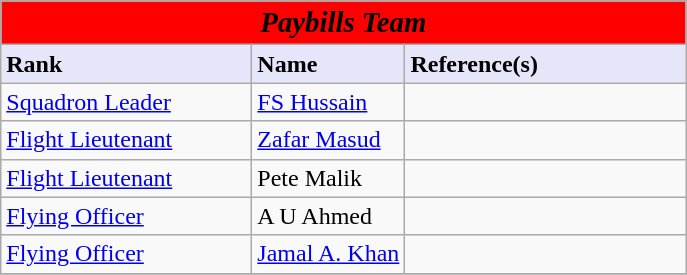<table class="wikitable">
<tr>
<th style="text-align: middle; background: red;" colspan="3"><big><em>Paybills Team</em></big></th>
</tr>
<tr>
<th style="text-align: left; background: Lavender;" width="160">Rank</th>
<th style="text-align: left; background: Lavender;" width=" ">Name</th>
<th style="text-align: left; background: Lavender;" width="180">Reference(s)</th>
</tr>
<tr valign="top">
<td><a href='#'>Squadron Leader</a></td>
<td><a href='#'>FS Hussain</a></td>
<td></td>
</tr>
<tr>
<td><a href='#'>Flight Lieutenant</a></td>
<td><a href='#'>Zafar Masud</a></td>
<td></td>
</tr>
<tr>
<td><a href='#'>Flight Lieutenant</a></td>
<td>Pete Malik</td>
<td></td>
</tr>
<tr>
<td><a href='#'>Flying Officer</a></td>
<td>A U Ahmed</td>
<td></td>
</tr>
<tr>
<td><a href='#'>Flying Officer</a></td>
<td><a href='#'>Jamal A. Khan</a></td>
<td></td>
</tr>
<tr>
</tr>
</table>
